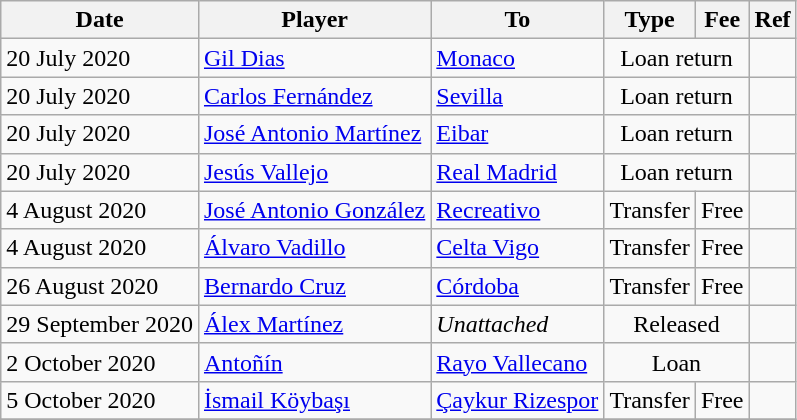<table class="wikitable">
<tr>
<th>Date</th>
<th>Player</th>
<th>To</th>
<th>Type</th>
<th>Fee</th>
<th>Ref</th>
</tr>
<tr>
<td>20 July 2020</td>
<td> <a href='#'>Gil Dias</a></td>
<td> <a href='#'>Monaco</a></td>
<td align=center colspan=2>Loan return</td>
<td align=center></td>
</tr>
<tr>
<td>20 July 2020</td>
<td> <a href='#'>Carlos Fernández</a></td>
<td><a href='#'>Sevilla</a></td>
<td align=center colspan=2>Loan return</td>
<td align=center></td>
</tr>
<tr>
<td>20 July 2020</td>
<td> <a href='#'>José Antonio Martínez</a></td>
<td><a href='#'>Eibar</a></td>
<td align=center colspan=2>Loan return</td>
<td align=center></td>
</tr>
<tr>
<td>20 July 2020</td>
<td> <a href='#'>Jesús Vallejo</a></td>
<td><a href='#'>Real Madrid</a></td>
<td align=center colspan=2>Loan return</td>
<td align=center></td>
</tr>
<tr>
<td>4 August 2020</td>
<td> <a href='#'>José Antonio González</a></td>
<td><a href='#'>Recreativo</a></td>
<td align=center>Transfer</td>
<td align=center>Free</td>
<td align=center></td>
</tr>
<tr>
<td>4 August 2020</td>
<td> <a href='#'>Álvaro Vadillo</a></td>
<td><a href='#'>Celta Vigo</a></td>
<td align=center>Transfer</td>
<td align=center>Free</td>
<td align=center></td>
</tr>
<tr>
<td>26 August 2020</td>
<td> <a href='#'>Bernardo Cruz</a></td>
<td><a href='#'>Córdoba</a></td>
<td align=center>Transfer</td>
<td align=center>Free</td>
<td align=center></td>
</tr>
<tr>
<td>29 September 2020</td>
<td> <a href='#'>Álex Martínez</a></td>
<td><em>Unattached</em></td>
<td align=center colspan=2>Released</td>
<td align=center></td>
</tr>
<tr>
<td>2 October 2020</td>
<td> <a href='#'>Antoñín</a></td>
<td><a href='#'>Rayo Vallecano</a></td>
<td align=center colspan=2>Loan</td>
<td align=center></td>
</tr>
<tr>
<td>5 October 2020</td>
<td> <a href='#'>İsmail Köybaşı</a></td>
<td> <a href='#'>Çaykur Rizespor</a></td>
<td align=center>Transfer</td>
<td align=center>Free</td>
<td align=center></td>
</tr>
<tr>
</tr>
</table>
